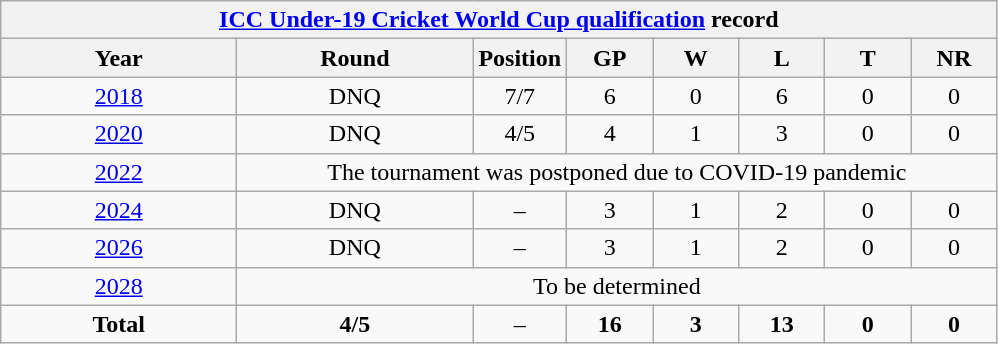<table class="wikitable" style="text-align: center; width=900px;">
<tr>
<th colspan=9><a href='#'>ICC Under-19 Cricket World Cup qualification</a> record</th>
</tr>
<tr>
<th width=150>Year</th>
<th width=150>Round</th>
<th width=50>Position</th>
<th width=50>GP</th>
<th width=50>W</th>
<th width=50>L</th>
<th width=50>T</th>
<th width=50>NR</th>
</tr>
<tr>
<td> <a href='#'>2018</a></td>
<td>DNQ</td>
<td>7/7</td>
<td>6</td>
<td>0</td>
<td>6</td>
<td>0</td>
<td>0</td>
</tr>
<tr>
<td> <a href='#'>2020</a></td>
<td>DNQ</td>
<td>4/5</td>
<td>4</td>
<td>1</td>
<td>3</td>
<td>0</td>
<td>0</td>
</tr>
<tr>
<td> <a href='#'>2022</a></td>
<td colspan=8>The tournament was postponed due to COVID-19 pandemic</td>
</tr>
<tr>
<td> <a href='#'>2024</a></td>
<td>DNQ</td>
<td>–</td>
<td>3</td>
<td>1</td>
<td>2</td>
<td>0</td>
<td>0</td>
</tr>
<tr>
<td> <a href='#'>2026</a></td>
<td>DNQ</td>
<td>–</td>
<td>3</td>
<td>1</td>
<td>2</td>
<td>0</td>
<td>0</td>
</tr>
<tr>
<td> <a href='#'>2028</a></td>
<td rowspan=1 colspan=8>To be determined</td>
</tr>
<tr>
<td><strong>Total</strong></td>
<td><strong>4/5</strong></td>
<td>–</td>
<td><strong>16</strong></td>
<td><strong>3</strong></td>
<td><strong>13</strong></td>
<td><strong>0</strong></td>
<td><strong>0</strong></td>
</tr>
</table>
